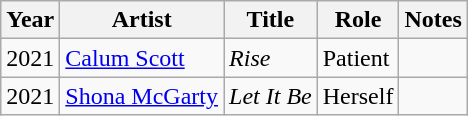<table class="wikitable sortable">
<tr>
<th scope="col">Year</th>
<th scope="col">Artist</th>
<th scope="col">Title</th>
<th scope="col">Role</th>
<th scope="col" class="unsortable">Notes</th>
</tr>
<tr>
<td>2021</td>
<td><a href='#'>Calum Scott</a></td>
<td><em>Rise</em></td>
<td>Patient</td>
<td></td>
</tr>
<tr>
<td>2021</td>
<td><a href='#'>Shona McGarty</a></td>
<td><em>Let It Be</em></td>
<td>Herself</td>
<td></td>
</tr>
</table>
